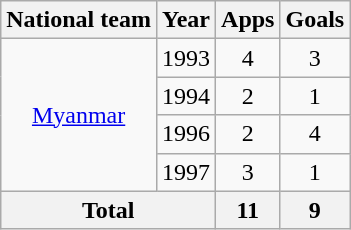<table class="wikitable" style="text-align:center">
<tr>
<th>National team</th>
<th>Year</th>
<th>Apps</th>
<th>Goals</th>
</tr>
<tr>
<td rowspan="4"><a href='#'>Myanmar</a></td>
<td>1993</td>
<td>4</td>
<td>3</td>
</tr>
<tr>
<td>1994</td>
<td>2</td>
<td>1</td>
</tr>
<tr>
<td>1996</td>
<td>2</td>
<td>4</td>
</tr>
<tr>
<td>1997</td>
<td>3</td>
<td>1</td>
</tr>
<tr>
<th colspan="2">Total</th>
<th>11</th>
<th>9</th>
</tr>
</table>
